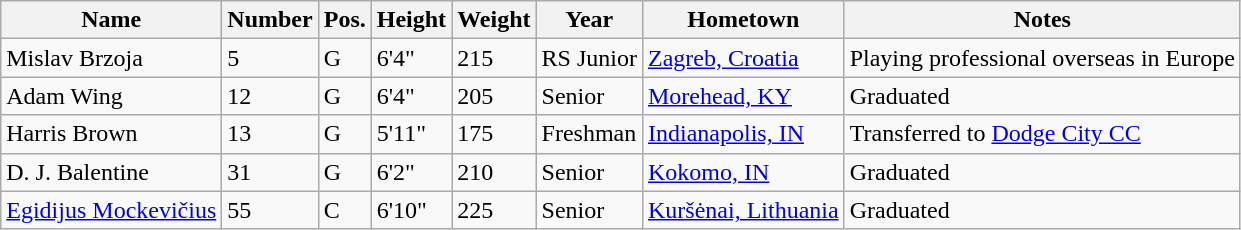<table class="wikitable sortable" border="1">
<tr>
<th>Name</th>
<th>Number</th>
<th>Pos.</th>
<th>Height</th>
<th>Weight</th>
<th>Year</th>
<th>Hometown</th>
<th class="unsortable">Notes</th>
</tr>
<tr>
<td>Mislav Brzoja</td>
<td>5</td>
<td>G</td>
<td>6'4"</td>
<td>215</td>
<td>RS Junior</td>
<td><a href='#'>Zagreb, Croatia</a></td>
<td>Playing professional overseas in Europe</td>
</tr>
<tr>
<td>Adam Wing</td>
<td>12</td>
<td>G</td>
<td>6'4"</td>
<td>205</td>
<td>Senior</td>
<td><a href='#'>Morehead, KY</a></td>
<td>Graduated</td>
</tr>
<tr>
<td>Harris Brown</td>
<td>13</td>
<td>G</td>
<td>5'11"</td>
<td>175</td>
<td>Freshman</td>
<td><a href='#'>Indianapolis, IN</a></td>
<td>Transferred to <a href='#'>Dodge City CC</a></td>
</tr>
<tr>
<td>D. J. Balentine</td>
<td>31</td>
<td>G</td>
<td>6'2"</td>
<td>210</td>
<td>Senior</td>
<td><a href='#'>Kokomo, IN</a></td>
<td>Graduated</td>
</tr>
<tr>
<td><a href='#'>Egidijus Mockevičius</a></td>
<td>55</td>
<td>C</td>
<td>6'10"</td>
<td>225</td>
<td>Senior</td>
<td><a href='#'>Kuršėnai, Lithuania</a></td>
<td>Graduated</td>
</tr>
</table>
